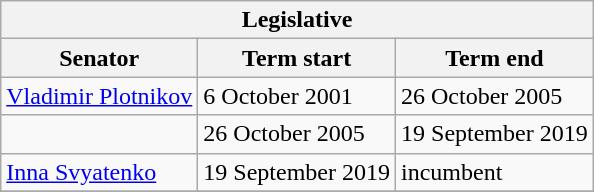<table class="wikitable sortable">
<tr>
<th colspan=3>Legislative</th>
</tr>
<tr>
<th>Senator</th>
<th>Term start</th>
<th>Term end</th>
</tr>
<tr>
<td><a href='#'>Vladimir Plotnikov</a></td>
<td>6 October 2001</td>
<td>26 October 2005</td>
</tr>
<tr>
<td></td>
<td>26 October 2005</td>
<td>19 September 2019</td>
</tr>
<tr>
<td><a href='#'>Inna Svyatenko</a></td>
<td>19 September 2019</td>
<td>incumbent</td>
</tr>
<tr>
</tr>
</table>
